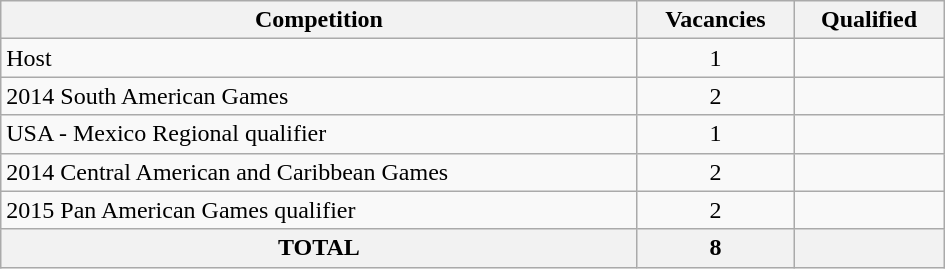<table class = "wikitable" width=630>
<tr>
<th>Competition</th>
<th>Vacancies</th>
<th>Qualified</th>
</tr>
<tr>
<td>Host</td>
<td align="center">1</td>
<td></td>
</tr>
<tr>
<td>2014 South American Games</td>
<td align="center">2</td>
<td><br></td>
</tr>
<tr>
<td>USA - Mexico Regional qualifier</td>
<td align="center">1</td>
<td></td>
</tr>
<tr>
<td>2014 Central American and Caribbean Games</td>
<td align="center">2</td>
<td><br></td>
</tr>
<tr>
<td>2015 Pan American Games qualifier</td>
<td align="center">2</td>
<td><br></td>
</tr>
<tr>
<th>TOTAL</th>
<th>8</th>
<th></th>
</tr>
</table>
